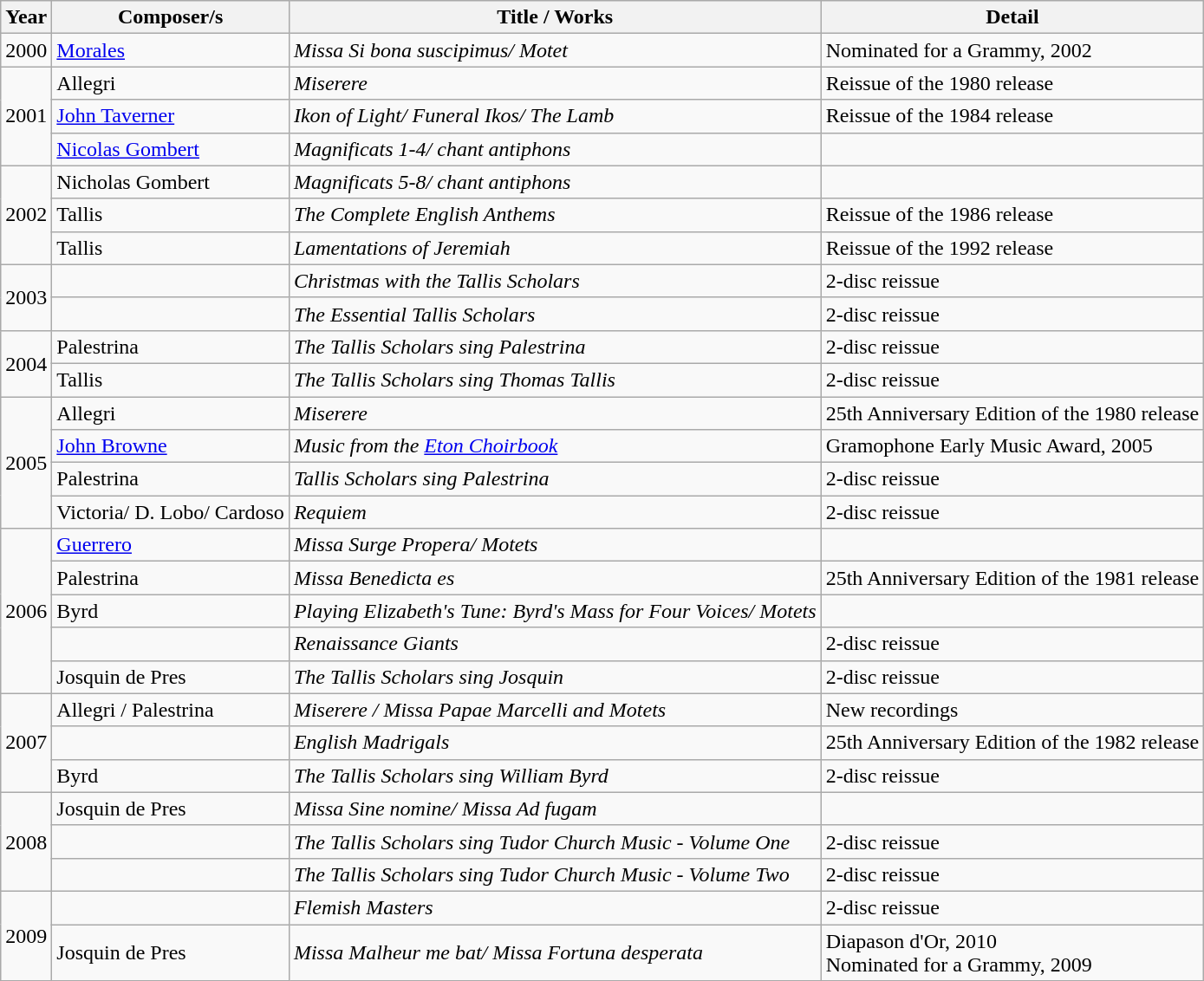<table class="wikitable sortable">
<tr>
<th scope="col">Year</th>
<th scope="col">Composer/s</th>
<th scope="col">Title / Works</th>
<th scope="col">Detail</th>
</tr>
<tr>
<td>2000</td>
<td><a href='#'>Morales</a></td>
<td><em>Missa Si bona suscipimus/ Motet</em></td>
<td>Nominated for a Grammy, 2002</td>
</tr>
<tr>
<td rowspan="3">2001</td>
<td>Allegri</td>
<td><em>Miserere</em></td>
<td>Reissue of the 1980 release</td>
</tr>
<tr>
<td><a href='#'>John Taverner</a></td>
<td><em>Ikon of Light/ Funeral Ikos/ The Lamb</em></td>
<td>Reissue of the 1984 release</td>
</tr>
<tr>
<td><a href='#'>Nicolas Gombert</a></td>
<td><em>Magnificats 1-4/ chant antiphons</em></td>
<td></td>
</tr>
<tr>
<td rowspan="3">2002</td>
<td>Nicholas Gombert</td>
<td><em>Magnificats 5-8/ chant antiphons</em></td>
<td></td>
</tr>
<tr>
<td>Tallis</td>
<td><em>The Complete English Anthems</em></td>
<td>Reissue of the 1986 release</td>
</tr>
<tr>
<td>Tallis</td>
<td><em>Lamentations of Jeremiah</em></td>
<td>Reissue of the 1992 release</td>
</tr>
<tr>
<td rowspan="2">2003</td>
<td></td>
<td><em>Christmas with the Tallis Scholars</em></td>
<td>2-disc reissue</td>
</tr>
<tr>
<td></td>
<td><em>The Essential Tallis Scholars</em></td>
<td>2-disc reissue</td>
</tr>
<tr>
<td rowspan="2">2004</td>
<td>Palestrina</td>
<td><em>The Tallis Scholars sing Palestrina</em></td>
<td>2-disc reissue</td>
</tr>
<tr>
<td>Tallis</td>
<td><em>The Tallis Scholars sing Thomas Tallis</em></td>
<td>2-disc reissue</td>
</tr>
<tr>
<td rowspan="4">2005</td>
<td>Allegri</td>
<td><em>Miserere</em></td>
<td>25th Anniversary Edition of the 1980 release</td>
</tr>
<tr>
<td><a href='#'>John Browne</a></td>
<td><em>Music from the <a href='#'>Eton Choirbook</a></em></td>
<td>Gramophone Early Music Award, 2005</td>
</tr>
<tr>
<td>Palestrina</td>
<td><em>Tallis Scholars sing Palestrina</em></td>
<td>2-disc reissue</td>
</tr>
<tr>
<td>Victoria/ D. Lobo/ Cardoso</td>
<td><em>Requiem</em></td>
<td>2-disc reissue</td>
</tr>
<tr>
<td rowspan="5">2006</td>
<td><a href='#'>Guerrero</a></td>
<td><em>Missa Surge Propera/ Motets</em></td>
<td></td>
</tr>
<tr>
<td>Palestrina</td>
<td><em>Missa Benedicta es</em></td>
<td>25th Anniversary Edition of the 1981 release</td>
</tr>
<tr>
<td>Byrd</td>
<td><em>Playing Elizabeth's Tune: Byrd's Mass for Four Voices/ Motets</em></td>
<td></td>
</tr>
<tr>
<td></td>
<td><em>Renaissance Giants</em></td>
<td>2-disc reissue</td>
</tr>
<tr>
<td>Josquin de Pres</td>
<td><em>The Tallis Scholars sing Josquin</em></td>
<td>2-disc reissue</td>
</tr>
<tr>
<td rowspan="3">2007</td>
<td>Allegri / Palestrina</td>
<td><em>Miserere / Missa Papae Marcelli and Motets</em></td>
<td>New recordings</td>
</tr>
<tr>
<td></td>
<td><em>English Madrigals</em></td>
<td>25th Anniversary Edition of the 1982 release</td>
</tr>
<tr>
<td>Byrd</td>
<td><em>The Tallis Scholars sing William Byrd</em></td>
<td>2-disc reissue</td>
</tr>
<tr>
<td rowspan="3">2008</td>
<td>Josquin de Pres</td>
<td><em>Missa Sine nomine/ Missa Ad fugam</em></td>
<td></td>
</tr>
<tr>
<td></td>
<td><em>The Tallis Scholars sing Tudor Church Music - Volume One</em></td>
<td>2-disc reissue</td>
</tr>
<tr>
<td></td>
<td><em>The Tallis Scholars sing Tudor Church Music - Volume Two</em></td>
<td>2-disc reissue</td>
</tr>
<tr>
<td rowspan="2">2009</td>
<td></td>
<td><em>Flemish Masters</em></td>
<td>2-disc reissue</td>
</tr>
<tr>
<td>Josquin de Pres</td>
<td><em>Missa Malheur me bat/ Missa Fortuna desperata</em></td>
<td>Diapason d'Or, 2010<br>Nominated for a Grammy, 2009</td>
</tr>
</table>
